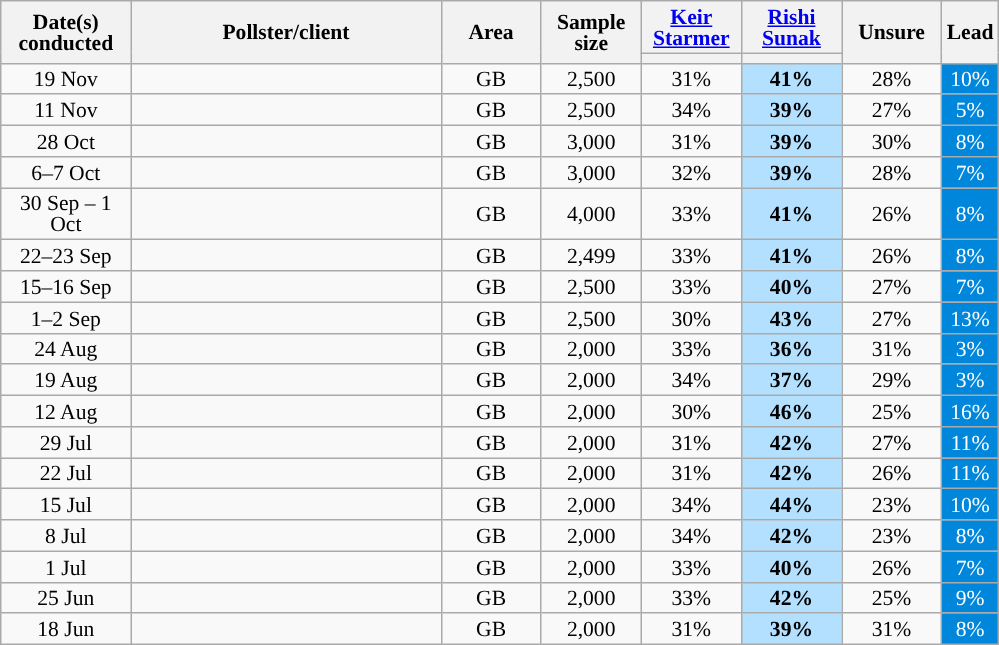<table class="wikitable collapsible sortable mw-datatable" style="text-align:center;font-size:90%;line-height:14px">
<tr>
<th style="width:80px;" rowspan="2" class="unsortable">Date(s)<br>conducted</th>
<th style="width:200px;" rowspan="2">Pollster/client</th>
<th style="width:60px;" rowspan="2">Area</th>
<th style="width:60px;" rowspan="2">Sample size</th>
<th style="width:60px;" class="unsortable"><a href='#'>Keir Starmer</a></th>
<th style="width:60px;" class="unsortable"><a href='#'>Rishi Sunak</a></th>
<th style="width:60px;" rowspan="2" class="unsortable">Unsure</th>
<th class="unsortable" style="width:20px;" rowspan="2">Lead</th>
</tr>
<tr>
<th class="unsortable" style="color:inherit;background:"></th>
<th class="unsortable" style="color:inherit;background:"></th>
</tr>
<tr>
<td>19 Nov</td>
<td></td>
<td>GB</td>
<td>2,500</td>
<td>31%</td>
<td style="background:#B3E0FF"><strong>41%</strong></td>
<td>28%</td>
<td style="background:#0087DC; color:white;">10%</td>
</tr>
<tr>
<td>11 Nov</td>
<td></td>
<td>GB</td>
<td>2,500</td>
<td>34%</td>
<td style="background:#B3E0FF"><strong>39%</strong></td>
<td>27%</td>
<td style="background:#0087DC; color:white;">5%</td>
</tr>
<tr>
<td>28 Oct</td>
<td></td>
<td>GB</td>
<td>3,000</td>
<td>31%</td>
<td style="background:#B3E0FF"><strong>39%</strong></td>
<td>30%</td>
<td style="background:#0087DC; color:white;">8%</td>
</tr>
<tr>
<td>6–7 Oct</td>
<td></td>
<td>GB</td>
<td>3,000</td>
<td>32%</td>
<td style="background:#B3E0FF"><strong>39%</strong></td>
<td>28%</td>
<td style="background:#0087DC; color:white;">7%</td>
</tr>
<tr>
<td>30 Sep – 1 Oct</td>
<td></td>
<td>GB</td>
<td>4,000</td>
<td>33%</td>
<td style="background:#B3E0FF"><strong>41%</strong></td>
<td>26%</td>
<td style="background:#0087DC; color:white;">8%</td>
</tr>
<tr>
<td>22–23 Sep</td>
<td></td>
<td>GB</td>
<td>2,499</td>
<td>33%</td>
<td style="background:#B3E0FF"><strong>41%</strong></td>
<td>26%</td>
<td style="background:#0087DC; color:white;">8%</td>
</tr>
<tr>
<td>15–16 Sep</td>
<td></td>
<td>GB</td>
<td>2,500</td>
<td>33%</td>
<td style="background:#B3E0FF"><strong>40%</strong></td>
<td>27%</td>
<td style="background:#0087DC; color:white;">7%</td>
</tr>
<tr>
<td>1–2 Sep</td>
<td></td>
<td>GB</td>
<td>2,500</td>
<td>30%</td>
<td style="background:#B3E0FF"><strong>43%</strong></td>
<td>27%</td>
<td style="background:#0087DC; color:white;">13%</td>
</tr>
<tr>
<td>24 Aug</td>
<td></td>
<td>GB</td>
<td>2,000</td>
<td>33%</td>
<td style="background:#B3E0FF"><strong>36%</strong></td>
<td>31%</td>
<td style="background:#0087DC; color:white;">3%</td>
</tr>
<tr>
<td>19 Aug</td>
<td></td>
<td>GB</td>
<td>2,000</td>
<td>34%</td>
<td style="background:#B3E0FF"><strong>37%</strong></td>
<td>29%</td>
<td style="background:#0087DC; color:white;">3%</td>
</tr>
<tr>
<td>12 Aug</td>
<td></td>
<td>GB</td>
<td>2,000</td>
<td>30%</td>
<td style="background:#B3E0FF"><strong>46%</strong></td>
<td>25%</td>
<td style="background:#0087DC; color:white;">16%</td>
</tr>
<tr>
<td>29 Jul</td>
<td></td>
<td>GB</td>
<td>2,000</td>
<td>31%</td>
<td style="background:#B3E0FF"><strong>42%</strong></td>
<td>27%</td>
<td style="background:#0087DC; color:white;">11%</td>
</tr>
<tr>
<td>22 Jul</td>
<td></td>
<td>GB</td>
<td>2,000</td>
<td>31%</td>
<td style="background:#B3E0FF"><strong>42%</strong></td>
<td>26%</td>
<td style="background:#0087DC; color:white;">11%</td>
</tr>
<tr>
<td>15 Jul</td>
<td></td>
<td>GB</td>
<td>2,000</td>
<td>34%</td>
<td style="background:#B3E0FF"><strong>44%</strong></td>
<td>23%</td>
<td style="background:#0087DC; color:white;">10%</td>
</tr>
<tr>
<td>8 Jul</td>
<td></td>
<td>GB</td>
<td>2,000</td>
<td>34%</td>
<td style="background:#B3E0FF"><strong>42%</strong></td>
<td>23%</td>
<td style="background:#0087DC; color:white;">8%</td>
</tr>
<tr>
<td>1 Jul</td>
<td></td>
<td>GB</td>
<td>2,000</td>
<td>33%</td>
<td style="background:#B3E0FF"><strong>40%</strong></td>
<td>26%</td>
<td style="background:#0087DC; color:white;">7%</td>
</tr>
<tr>
<td>25 Jun</td>
<td></td>
<td>GB</td>
<td>2,000</td>
<td>33%</td>
<td style="background:#B3E0FF"><strong>42%</strong></td>
<td>25%</td>
<td style="background:#0087DC; color:white;">9%</td>
</tr>
<tr>
<td>18 Jun</td>
<td></td>
<td>GB</td>
<td>2,000</td>
<td>31%</td>
<td style="background:#B3E0FF"><strong>39%</strong></td>
<td>31%</td>
<td style="background:#0087DC; color:white;">8%</td>
</tr>
</table>
